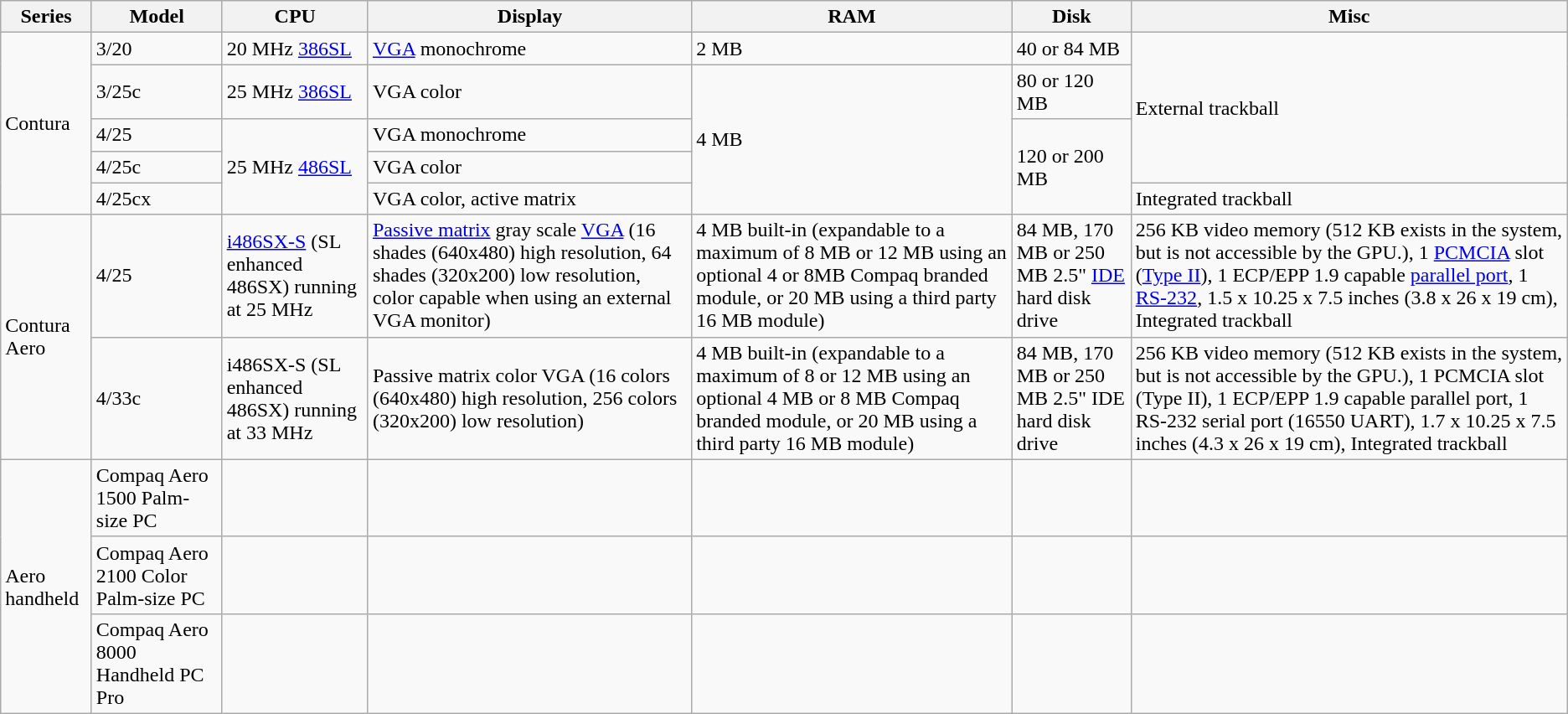<table class="wikitable">
<tr>
<th>Series</th>
<th>Model</th>
<th>CPU</th>
<th>Display</th>
<th>RAM</th>
<th>Disk</th>
<th>Misc</th>
</tr>
<tr>
<td rowspan="5">Contura</td>
<td>3/20</td>
<td>20 MHz <a href='#'>386SL</a></td>
<td><a href='#'>VGA</a> monochrome</td>
<td>2 MB</td>
<td>40 or 84 MB</td>
<td rowspan="4">External trackball</td>
</tr>
<tr>
<td>3/25c</td>
<td>25 MHz <a href='#'>386SL</a></td>
<td>VGA color</td>
<td rowspan="4">4 MB</td>
<td>80 or 120 MB</td>
</tr>
<tr>
<td>4/25</td>
<td rowspan="3">25 MHz <a href='#'>486SL</a></td>
<td>VGA monochrome</td>
<td rowspan="3">120 or 200 MB</td>
</tr>
<tr>
<td>4/25c</td>
<td>VGA color</td>
</tr>
<tr>
<td>4/25cx</td>
<td>VGA color, active matrix</td>
<td>Integrated trackball</td>
</tr>
<tr>
<td rowspan="2">Contura Aero</td>
<td>4/25</td>
<td><a href='#'>i486SX-S</a> (SL enhanced 486SX) running at 25 MHz</td>
<td><a href='#'>Passive matrix</a> gray scale <a href='#'>VGA</a> (16 shades (640x480) high resolution, 64 shades (320x200) low resolution, color capable when using an external VGA monitor)</td>
<td>4 MB built-in (expandable to a maximum of 8 MB or 12 MB using an optional 4 or 8MB Compaq branded module, or 20 MB using a third party 16 MB module)</td>
<td>84 MB, 170 MB or 250 MB 2.5" <a href='#'>IDE</a> hard disk drive</td>
<td>256 KB video memory (512 KB exists in the system, but is not accessible by the GPU.), 1 <a href='#'>PCMCIA</a> slot (<a href='#'>Type II</a>), 1 ECP/EPP 1.9 capable <a href='#'>parallel port</a>, 1 <a href='#'>RS-232</a>, 1.5 x 10.25 x 7.5 inches (3.8 x 26 x 19 cm), Integrated trackball</td>
</tr>
<tr>
<td>4/33c</td>
<td>i486SX-S (SL enhanced 486SX) running at 33 MHz</td>
<td>Passive matrix color VGA (16 colors (640x480) high resolution, 256 colors (320x200) low resolution)</td>
<td>4 MB built-in (expandable to a maximum of 8 or 12 MB using an optional 4 MB or 8 MB Compaq branded module, or 20 MB using a third party 16 MB module)</td>
<td>84 MB, 170 MB or 250 MB 2.5" IDE hard disk drive</td>
<td>256 KB video memory (512 KB exists in the system, but is not accessible by the GPU.), 1 PCMCIA slot (Type II), 1 ECP/EPP 1.9 capable parallel port, 1 RS-232 serial port (16550 UART), 1.7 x 10.25 x 7.5 inches (4.3 x 26 x 19 cm), Integrated trackball</td>
</tr>
<tr>
<td rowspan="3">Aero handheld</td>
<td>Compaq Aero 1500 Palm-size PC</td>
<td></td>
<td></td>
<td></td>
<td></td>
<td></td>
</tr>
<tr>
<td>Compaq Aero 2100 Color Palm-size PC</td>
<td></td>
<td></td>
<td></td>
<td></td>
<td></td>
</tr>
<tr>
<td>Compaq Aero 8000 Handheld PC Pro</td>
<td></td>
<td></td>
<td></td>
<td></td>
<td></td>
</tr>
</table>
